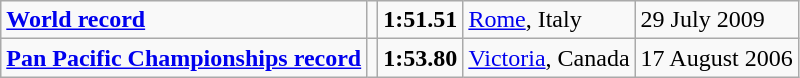<table class="wikitable">
<tr>
<td><strong><a href='#'>World record</a></strong></td>
<td></td>
<td><strong>1:51.51</strong></td>
<td><a href='#'>Rome</a>, Italy</td>
<td>29 July 2009</td>
</tr>
<tr>
<td><strong><a href='#'>Pan Pacific Championships record</a></strong></td>
<td></td>
<td><strong>1:53.80</strong></td>
<td><a href='#'>Victoria</a>, Canada</td>
<td>17 August 2006</td>
</tr>
</table>
